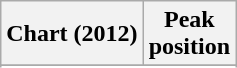<table class="wikitable">
<tr>
<th scope="col">Chart (2012)</th>
<th scope="col">Peak<br>position</th>
</tr>
<tr>
</tr>
<tr>
</tr>
</table>
